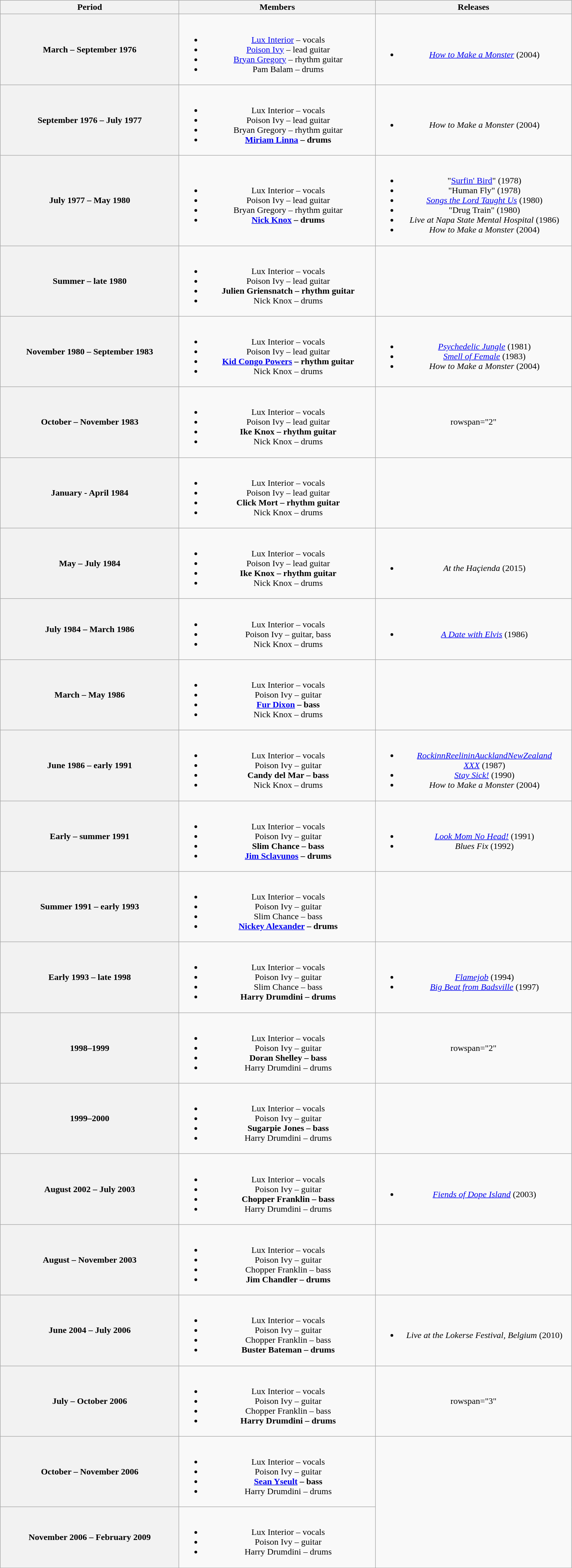<table class="wikitable plainrowheaders" style="text-align:center;">
<tr>
<th scope="col" style="width:20em;">Period</th>
<th scope="col" style="width:22em;">Members</th>
<th scope="col" style="width:22em;">Releases</th>
</tr>
<tr>
<th scope="col">March – September 1976</th>
<td><br><ul><li><a href='#'>Lux Interior</a> – vocals</li><li><a href='#'>Poison Ivy</a> – lead guitar</li><li><a href='#'>Bryan Gregory</a> – rhythm guitar</li><li>Pam Balam – drums</li></ul></td>
<td><br><ul><li><em><a href='#'>How to Make a Monster</a></em> (2004) </li></ul></td>
</tr>
<tr>
<th scope="col">September 1976 – July 1977</th>
<td><br><ul><li>Lux Interior – vocals</li><li>Poison Ivy – lead guitar</li><li>Bryan Gregory – rhythm guitar</li><li><strong><a href='#'>Miriam Linna</a> – drums</strong></li></ul></td>
<td><br><ul><li><em>How to Make a Monster</em> (2004) </li></ul></td>
</tr>
<tr>
<th scope="col">July 1977 – May 1980</th>
<td><br><ul><li>Lux Interior – vocals</li><li>Poison Ivy – lead guitar</li><li>Bryan Gregory – rhythm guitar</li><li><strong><a href='#'>Nick Knox</a> – drums</strong></li></ul></td>
<td><br><ul><li>"<a href='#'>Surfin' Bird</a>" (1978)</li><li>"Human Fly" (1978)</li><li><em><a href='#'>Songs the Lord Taught Us</a></em> (1980)</li><li>"Drug Train" (1980)</li><li><em>Live at Napa State Mental Hospital</em> (1986)</li><li><em>How to Make a Monster</em> (2004) </li></ul></td>
</tr>
<tr>
<th scope="col">Summer – late 1980</th>
<td><br><ul><li>Lux Interior – vocals</li><li>Poison Ivy – lead guitar</li><li><strong>Julien Griensnatch – rhythm guitar</strong></li><li>Nick Knox – drums</li></ul></td>
<td></td>
</tr>
<tr>
<th scope="col">November 1980 – September 1983</th>
<td><br><ul><li>Lux Interior – vocals</li><li>Poison Ivy – lead guitar</li><li><strong><a href='#'>Kid Congo Powers</a> – rhythm guitar</strong></li><li>Nick Knox – drums</li></ul></td>
<td><br><ul><li><em><a href='#'>Psychedelic Jungle</a></em> (1981)</li><li><em><a href='#'>Smell of Female</a></em> (1983)</li><li><em>How to Make a Monster</em> (2004) </li></ul></td>
</tr>
<tr>
<th scope="col">October – November 1983</th>
<td><br><ul><li>Lux Interior – vocals</li><li>Poison Ivy – lead guitar</li><li><strong>Ike Knox – rhythm guitar</strong></li><li>Nick Knox – drums</li></ul></td>
<td>rowspan="2" </td>
</tr>
<tr>
<th scope="col">January - April 1984</th>
<td><br><ul><li>Lux Interior – vocals</li><li>Poison Ivy – lead guitar</li><li><strong>Click Mort – rhythm guitar</strong></li><li>Nick Knox – drums</li></ul></td>
</tr>
<tr>
<th scope="col">May – July 1984</th>
<td><br><ul><li>Lux Interior – vocals</li><li>Poison Ivy – lead guitar</li><li><strong>Ike Knox – rhythm guitar</strong></li><li>Nick Knox – drums</li></ul></td>
<td><br><ul><li><em>At the Haçienda</em> (2015)</li></ul></td>
</tr>
<tr>
<th scope="col">July 1984 – March 1986</th>
<td><br><ul><li>Lux Interior – vocals</li><li>Poison Ivy – guitar, bass</li><li>Nick Knox – drums</li></ul></td>
<td><br><ul><li><em><a href='#'>A Date with Elvis</a></em> (1986)</li></ul></td>
</tr>
<tr>
<th scope="col">March – May 1986</th>
<td><br><ul><li>Lux Interior – vocals</li><li>Poison Ivy – guitar</li><li><strong><a href='#'>Fur Dixon</a> – bass</strong></li><li>Nick Knox – drums</li></ul></td>
<td></td>
</tr>
<tr>
<th scope="col">June 1986 – early 1991</th>
<td><br><ul><li>Lux Interior – vocals</li><li>Poison Ivy – guitar</li><li><strong>Candy del Mar – bass</strong></li><li>Nick Knox – drums</li></ul></td>
<td><br><ul><li><em><a href='#'>RockinnReelininAucklandNewZealand<br>XXX</a></em> (1987)</li><li><em><a href='#'>Stay Sick!</a></em> (1990)</li><li><em>How to Make a Monster</em> (2004) </li></ul></td>
</tr>
<tr>
<th scope="col">Early – summer 1991</th>
<td><br><ul><li>Lux Interior – vocals</li><li>Poison Ivy – guitar</li><li><strong>Slim Chance – bass</strong></li><li><strong><a href='#'>Jim Sclavunos</a> – drums</strong></li></ul></td>
<td><br><ul><li><em><a href='#'>Look Mom No Head!</a></em> (1991)</li><li><em>Blues Fix</em> (1992)</li></ul></td>
</tr>
<tr>
<th scope="col">Summer 1991 – early 1993</th>
<td><br><ul><li>Lux Interior – vocals</li><li>Poison Ivy – guitar</li><li>Slim Chance – bass</li><li><strong><a href='#'>Nickey Alexander</a> – drums</strong></li></ul></td>
<td></td>
</tr>
<tr>
<th scope="col">Early 1993 – late 1998</th>
<td><br><ul><li>Lux Interior – vocals</li><li>Poison Ivy – guitar</li><li>Slim Chance – bass</li><li><strong>Harry Drumdini – drums</strong></li></ul></td>
<td><br><ul><li><em><a href='#'>Flamejob</a></em> (1994)</li><li><em><a href='#'>Big Beat from Badsville</a></em> (1997)</li></ul></td>
</tr>
<tr>
<th scope="col">1998–1999</th>
<td><br><ul><li>Lux Interior – vocals</li><li>Poison Ivy – guitar</li><li><strong>Doran Shelley – bass</strong></li><li>Harry Drumdini – drums</li></ul></td>
<td>rowspan="2" </td>
</tr>
<tr>
<th scope="col">1999–2000</th>
<td><br><ul><li>Lux Interior – vocals</li><li>Poison Ivy – guitar</li><li><strong>Sugarpie Jones – bass</strong></li><li>Harry Drumdini – drums</li></ul></td>
</tr>
<tr>
<th scope="col">August 2002 – July 2003</th>
<td><br><ul><li>Lux Interior – vocals</li><li>Poison Ivy – guitar</li><li><strong>Chopper Franklin – bass</strong></li><li>Harry Drumdini – drums</li></ul></td>
<td><br><ul><li><em><a href='#'>Fiends of Dope Island</a></em> (2003)</li></ul></td>
</tr>
<tr>
<th scope="col">August – November 2003</th>
<td><br><ul><li>Lux Interior – vocals</li><li>Poison Ivy – guitar</li><li>Chopper Franklin – bass</li><li><strong>Jim Chandler – drums</strong></li></ul></td>
<td></td>
</tr>
<tr>
<th scope="col">June 2004 – July 2006</th>
<td><br><ul><li>Lux Interior – vocals</li><li>Poison Ivy – guitar</li><li>Chopper Franklin – bass</li><li><strong>Buster Bateman – drums</strong></li></ul></td>
<td><br><ul><li><em>Live at the Lokerse Festival, Belgium</em> (2010)</li></ul></td>
</tr>
<tr>
<th scope="col">July – October 2006</th>
<td><br><ul><li>Lux Interior – vocals</li><li>Poison Ivy – guitar</li><li>Chopper Franklin – bass</li><li><strong>Harry Drumdini – drums</strong></li></ul></td>
<td>rowspan="3" </td>
</tr>
<tr>
<th scope="col">October – November 2006</th>
<td><br><ul><li>Lux Interior – vocals</li><li>Poison Ivy – guitar</li><li><strong><a href='#'>Sean Yseult</a> – bass</strong></li><li>Harry Drumdini – drums</li></ul></td>
</tr>
<tr>
<th scope="col">November 2006 – February 2009<br></th>
<td><br><ul><li>Lux Interior – vocals</li><li>Poison Ivy – guitar</li><li>Harry Drumdini – drums</li></ul></td>
</tr>
</table>
